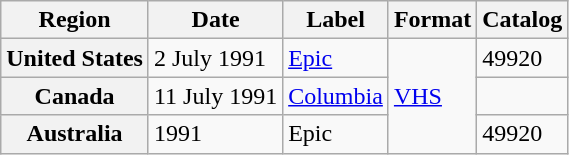<table class="wikitable plainrowheaders">
<tr>
<th>Region</th>
<th>Date</th>
<th>Label</th>
<th>Format</th>
<th>Catalog</th>
</tr>
<tr>
<th scope="row">United States</th>
<td>2 July 1991</td>
<td><a href='#'>Epic</a></td>
<td rowspan="3"><a href='#'>VHS</a></td>
<td>49920</td>
</tr>
<tr>
<th scope="row">Canada</th>
<td>11 July 1991</td>
<td><a href='#'>Columbia</a></td>
<td></td>
</tr>
<tr>
<th scope="row">Australia</th>
<td>1991</td>
<td>Epic</td>
<td>49920</td>
</tr>
</table>
